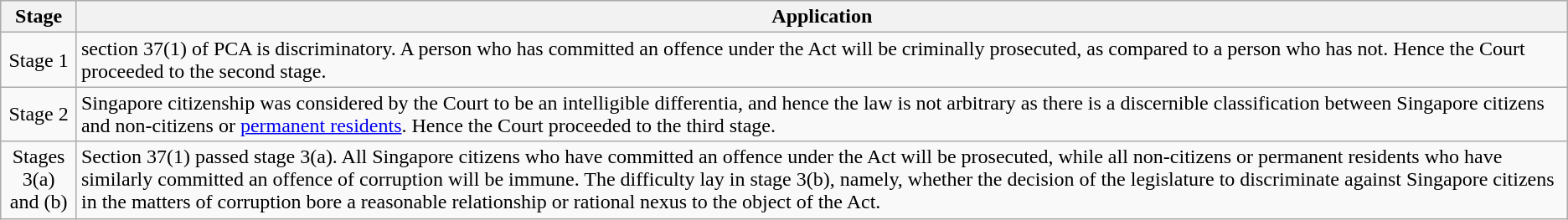<table class=wikitable>
<tr>
<th>Stage</th>
<th>Application</th>
</tr>
<tr>
<td align=center>Stage 1</td>
<td>section 37(1) of PCA is discriminatory. A person who has committed an offence under the Act will be criminally prosecuted, as compared to a person who has not. Hence the Court proceeded to the second stage.</td>
</tr>
<tr>
<td align=center>Stage 2</td>
<td>Singapore citizenship was considered by the Court to be an intelligible differentia, and hence the law is not arbitrary as there is a discernible classification between Singapore citizens and non-citizens or <a href='#'>permanent residents</a>. Hence the Court proceeded to the third stage.</td>
</tr>
<tr>
<td align=center>Stages 3(a)<br>and (b)</td>
<td>Section 37(1) passed stage 3(a). All Singapore citizens who have committed an offence under the Act will be prosecuted, while all non-citizens or permanent residents who have similarly committed an offence of corruption will be immune. The difficulty lay in stage 3(b), namely, whether the decision of the legislature to discriminate against Singapore citizens in the matters of corruption bore a reasonable relationship or rational nexus to the object of the Act.</td>
</tr>
</table>
